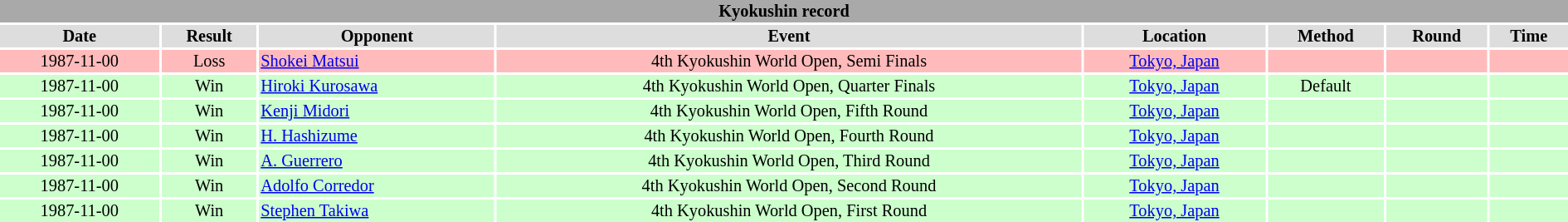<table class="toccolours"  style="width:100%; clear:both; margin:1.5em auto; font-size:85%; text-align:center;">
<tr>
<th colspan="8" style="background:darkGrey;"><span>Kyokushin record</span></th>
</tr>
<tr style="background:#ddd;">
<th>Date</th>
<th>Result</th>
<th>Opponent</th>
<th>Event</th>
<th>Location</th>
<th>Method</th>
<th>Round</th>
<th>Time</th>
</tr>
<tr style="background:#fbb;">
<td>1987-11-00</td>
<td>Loss</td>
<td align=left> <a href='#'>Shokei Matsui</a></td>
<td>4th Kyokushin World Open, Semi Finals</td>
<td><a href='#'>Tokyo, Japan</a></td>
<td></td>
<td></td>
<td></td>
</tr>
<tr style="background:#cfc;">
<td>1987-11-00</td>
<td>Win</td>
<td align=left> <a href='#'>Hiroki Kurosawa</a></td>
<td>4th Kyokushin World Open, Quarter Finals</td>
<td><a href='#'>Tokyo, Japan</a></td>
<td>Default</td>
<td></td>
<td></td>
</tr>
<tr style="background:#cfc;">
<td>1987-11-00</td>
<td>Win</td>
<td align=left> <a href='#'>Kenji Midori</a></td>
<td>4th Kyokushin World Open, Fifth Round</td>
<td><a href='#'>Tokyo, Japan</a></td>
<td></td>
<td></td>
<td></td>
</tr>
<tr style="background:#cfc;">
<td>1987-11-00</td>
<td>Win</td>
<td align=left> <a href='#'>H. Hashizume</a></td>
<td>4th Kyokushin World Open, Fourth Round</td>
<td><a href='#'>Tokyo, Japan</a></td>
<td></td>
<td></td>
<td></td>
</tr>
<tr style="background:#cfc;">
<td>1987-11-00</td>
<td>Win</td>
<td align=left> <a href='#'>A. Guerrero</a></td>
<td>4th Kyokushin World Open, Third Round</td>
<td><a href='#'>Tokyo, Japan</a></td>
<td></td>
<td></td>
<td></td>
</tr>
<tr style="background:#cfc;">
<td>1987-11-00</td>
<td>Win</td>
<td align=left> <a href='#'>Adolfo Corredor</a></td>
<td>4th Kyokushin World Open, Second Round</td>
<td><a href='#'>Tokyo, Japan</a></td>
<td></td>
<td></td>
<td></td>
</tr>
<tr style="background:#cfc;">
<td>1987-11-00</td>
<td>Win</td>
<td align=left> <a href='#'>Stephen Takiwa</a></td>
<td>4th Kyokushin World Open, First Round</td>
<td><a href='#'>Tokyo, Japan</a></td>
<td></td>
<td></td>
<td></td>
</tr>
</table>
